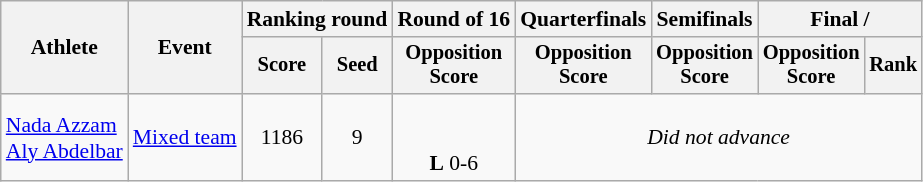<table class="wikitable" style="font-size:90%">
<tr>
<th rowspan=2>Athlete</th>
<th rowspan=2>Event</th>
<th colspan=2>Ranking round</th>
<th>Round of 16</th>
<th>Quarterfinals</th>
<th>Semifinals</th>
<th colspan=2>Final / </th>
</tr>
<tr style="font-size:95%">
<th>Score</th>
<th>Seed</th>
<th>Opposition<br>Score</th>
<th>Opposition<br>Score</th>
<th>Opposition<br>Score</th>
<th>Opposition<br>Score</th>
<th>Rank</th>
</tr>
<tr align=center>
<td align=left><a href='#'>Nada Azzam</a><br><a href='#'>Aly Abdelbar</a></td>
<td align=left><a href='#'>Mixed team</a></td>
<td>1186</td>
<td>9</td>
<td><br><br><strong>L</strong> 0-6</td>
<td colspan=4><em>Did not advance</em></td>
</tr>
</table>
